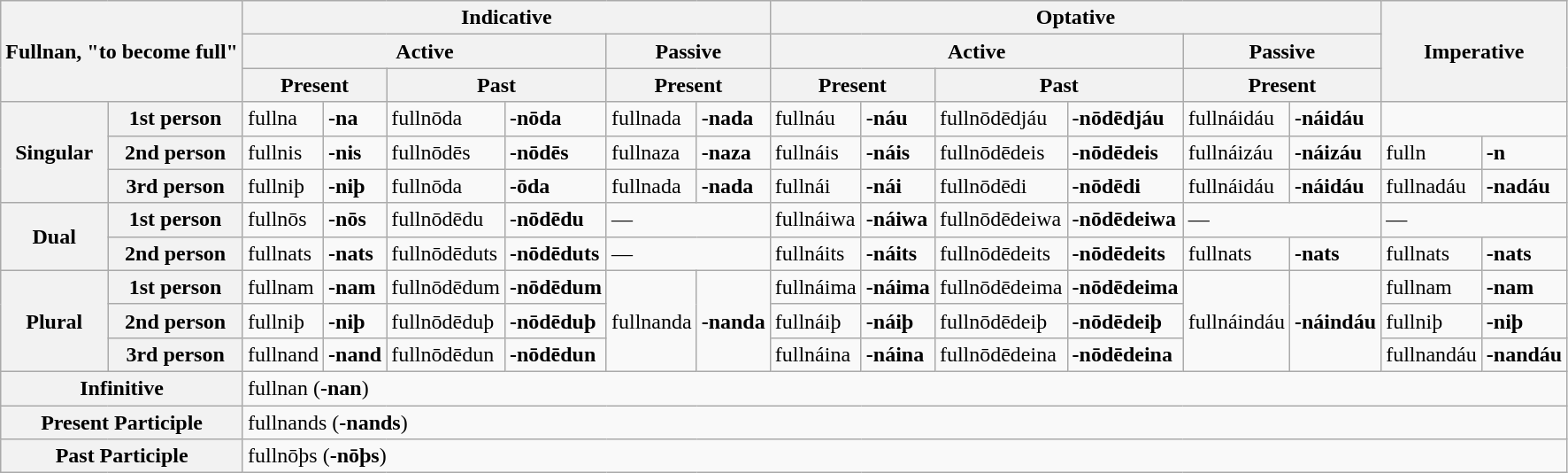<table class="wikitable mw-collapsible">
<tr>
<th colspan="2" rowspan="3">Fullnan, "to become full"</th>
<th colspan="6">Indicative</th>
<th colspan="6">Optative</th>
<th colspan="2" rowspan="3">Imperative</th>
</tr>
<tr>
<th colspan="4">Active</th>
<th colspan="2">Passive</th>
<th colspan="4">Active</th>
<th colspan="2">Passive</th>
</tr>
<tr>
<th colspan="2">Present</th>
<th colspan="2">Past</th>
<th colspan="2">Present</th>
<th colspan="2">Present</th>
<th colspan="2">Past</th>
<th colspan="2">Present</th>
</tr>
<tr>
<th rowspan="3">Singular</th>
<th>1st person</th>
<td>fullna</td>
<td><strong>-na</strong></td>
<td>fullnōda</td>
<td><strong>-nōda</strong></td>
<td>fullnada</td>
<td><strong>-nada</strong></td>
<td>fullnáu</td>
<td><strong>-náu</strong></td>
<td>fullnōdēdjáu</td>
<td><strong>-nōdēdjáu</strong></td>
<td>fullnáidáu</td>
<td><strong>-náidáu</strong></td>
<td colspan="2"></td>
</tr>
<tr>
<th>2nd person</th>
<td>fullnis</td>
<td><strong>-nis</strong></td>
<td>fullnōdēs</td>
<td><strong>-nōdēs</strong></td>
<td>fullnaza</td>
<td><strong>-naza</strong></td>
<td>fullnáis</td>
<td><strong>-náis</strong></td>
<td>fullnōdēdeis</td>
<td><strong>-nōdēdeis</strong></td>
<td>fullnáizáu</td>
<td><strong>-náizáu</strong></td>
<td>fulln</td>
<td><strong>-n</strong></td>
</tr>
<tr>
<th>3rd person</th>
<td>fullniþ</td>
<td><strong>-niþ</strong></td>
<td>fullnōda</td>
<td><strong>-ōda</strong></td>
<td>fullnada</td>
<td><strong>-nada</strong></td>
<td>fullnái</td>
<td><strong>-nái</strong></td>
<td>fullnōdēdi</td>
<td><strong>-nōdēdi</strong></td>
<td>fullnáidáu</td>
<td><strong>-náidáu</strong></td>
<td>fullnadáu</td>
<td><strong>-nadáu</strong></td>
</tr>
<tr>
<th rowspan="2">Dual</th>
<th>1st person</th>
<td>fullnōs</td>
<td><strong>-nōs</strong></td>
<td>fullnōdēdu</td>
<td><strong>-nōdēdu</strong></td>
<td colspan="2">—</td>
<td>fullnáiwa</td>
<td><strong>-náiwa</strong></td>
<td>fullnōdēdeiwa</td>
<td><strong>-nōdēdeiwa</strong></td>
<td colspan="2">—</td>
<td colspan="2">—</td>
</tr>
<tr>
<th>2nd person</th>
<td>fullnats</td>
<td><strong>-nats</strong></td>
<td>fullnōdēduts</td>
<td><strong>-nōdēduts</strong></td>
<td colspan="2">—</td>
<td>fullnáits</td>
<td><strong>-náits</strong></td>
<td>fullnōdēdeits</td>
<td><strong>-nōdēdeits</strong></td>
<td>fullnats</td>
<td><strong>-nats</strong></td>
<td>fullnats</td>
<td><strong>-nats</strong></td>
</tr>
<tr>
<th rowspan="3">Plural</th>
<th>1st person</th>
<td>fullnam</td>
<td><strong>-nam</strong></td>
<td>fullnōdēdum</td>
<td><strong>-nōdēdum</strong></td>
<td rowspan="3">fullnanda</td>
<td rowspan="3"><strong>-nanda</strong></td>
<td>fullnáima</td>
<td><strong>-náima</strong></td>
<td>fullnōdēdeima</td>
<td><strong>-nōdēdeima</strong></td>
<td rowspan="3">fullnáindáu</td>
<td rowspan="3"><strong>-náindáu</strong></td>
<td>fullnam</td>
<td><strong>-nam</strong></td>
</tr>
<tr>
<th>2nd person</th>
<td>fullniþ</td>
<td><strong>-niþ</strong></td>
<td>fullnōdēduþ</td>
<td><strong>-nōdēduþ</strong></td>
<td>fullnáiþ</td>
<td><strong>-náiþ</strong></td>
<td>fullnōdēdeiþ</td>
<td><strong>-nōdēdeiþ</strong></td>
<td>fullniþ</td>
<td><strong>-niþ</strong></td>
</tr>
<tr>
<th>3rd person</th>
<td>fullnand</td>
<td><strong>-nand</strong></td>
<td>fullnōdēdun</td>
<td><strong>-nōdēdun</strong></td>
<td>fullnáina</td>
<td><strong>-náina</strong></td>
<td>fullnōdēdeina</td>
<td><strong>-nōdēdeina</strong></td>
<td>fullnandáu</td>
<td><strong>-nandáu</strong></td>
</tr>
<tr>
<th colspan="2">Infinitive</th>
<td colspan="14">fullnan (<strong>-nan</strong>)</td>
</tr>
<tr>
<th colspan="2">Present Participle</th>
<td colspan="14">fullnands (<strong>-nands</strong>)</td>
</tr>
<tr>
<th colspan="2">Past Participle</th>
<td colspan="14">fullnōþs (<strong>-nōþs</strong>)</td>
</tr>
</table>
